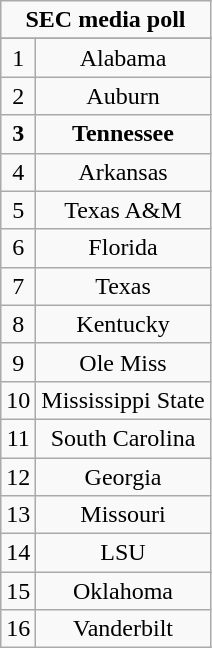<table class="wikitable" style="display: inline-table;">
<tr>
<td align="center" Colspan="3"><strong>SEC media poll</strong></td>
</tr>
<tr align="center">
</tr>
<tr align="center">
<td>1</td>
<td>Alabama</td>
</tr>
<tr align="center">
<td>2</td>
<td>Auburn</td>
</tr>
<tr align="center">
<td><strong>3</strong></td>
<td><strong>Tennessee</strong></td>
</tr>
<tr align="center">
<td>4</td>
<td>Arkansas</td>
</tr>
<tr align="center">
<td>5</td>
<td>Texas A&M</td>
</tr>
<tr align="center">
<td>6</td>
<td>Florida</td>
</tr>
<tr align="center">
<td>7</td>
<td>Texas</td>
</tr>
<tr align="center">
<td>8</td>
<td>Kentucky</td>
</tr>
<tr align="center">
<td>9</td>
<td>Ole Miss</td>
</tr>
<tr align="center">
<td>10</td>
<td>Mississippi State</td>
</tr>
<tr align="center">
<td>11</td>
<td>South Carolina</td>
</tr>
<tr align="center">
<td>12</td>
<td>Georgia</td>
</tr>
<tr align="center">
<td>13</td>
<td>Missouri</td>
</tr>
<tr align="center">
<td>14</td>
<td>LSU</td>
</tr>
<tr align="center">
<td>15</td>
<td>Oklahoma</td>
</tr>
<tr align="center">
<td>16</td>
<td>Vanderbilt</td>
</tr>
</table>
